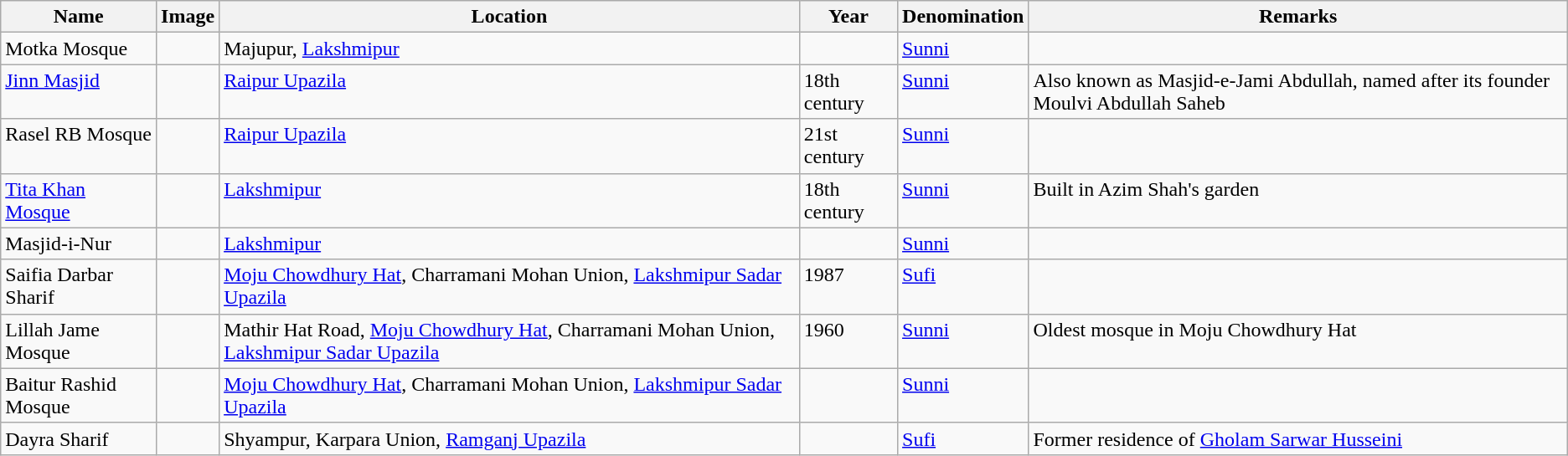<table class="wikitable sortable">
<tr>
<th>Name</th>
<th align=center class=unsortable>Image</th>
<th>Location</th>
<th>Year</th>
<th>Denomination</th>
<th align=left class=unsortable>Remarks</th>
</tr>
<tr valign=top>
<td>Motka Mosque</td>
<td></td>
<td>Majupur, <a href='#'>Lakshmipur</a></td>
<td></td>
<td><a href='#'>Sunni</a></td>
<td></td>
</tr>
<tr valign=top>
<td><a href='#'>Jinn Masjid</a></td>
<td></td>
<td><a href='#'>Raipur Upazila</a></td>
<td>18th century</td>
<td><a href='#'>Sunni</a></td>
<td>Also known as Masjid-e-Jami Abdullah, named after its founder Moulvi Abdullah Saheb</td>
</tr>
<tr valign=top>
<td>Rasel RB Mosque</td>
<td></td>
<td><a href='#'>Raipur Upazila</a></td>
<td>21st century</td>
<td><a href='#'>Sunni</a></td>
<td></td>
</tr>
<tr valign=top>
<td><a href='#'>Tita Khan Mosque</a></td>
<td></td>
<td><a href='#'>Lakshmipur</a></td>
<td>18th century</td>
<td><a href='#'>Sunni</a></td>
<td>Built in Azim Shah's garden</td>
</tr>
<tr valign=top>
<td>Masjid-i-Nur</td>
<td></td>
<td><a href='#'>Lakshmipur</a></td>
<td></td>
<td><a href='#'>Sunni</a></td>
<td></td>
</tr>
<tr valign=top>
<td>Saifia Darbar Sharif</td>
<td></td>
<td><a href='#'>Moju Chowdhury Hat</a>, Charramani Mohan Union, <a href='#'>Lakshmipur Sadar Upazila</a></td>
<td>1987</td>
<td><a href='#'>Sufi</a></td>
<td></td>
</tr>
<tr valign=top>
<td>Lillah Jame Mosque</td>
<td></td>
<td>Mathir Hat Road, <a href='#'>Moju Chowdhury Hat</a>, Charramani Mohan Union, <a href='#'>Lakshmipur Sadar Upazila</a></td>
<td>1960</td>
<td><a href='#'>Sunni</a></td>
<td>Oldest mosque in Moju Chowdhury Hat</td>
</tr>
<tr valign=top>
<td>Baitur Rashid Mosque</td>
<td></td>
<td><a href='#'>Moju Chowdhury Hat</a>, Charramani Mohan Union, <a href='#'>Lakshmipur Sadar Upazila</a></td>
<td></td>
<td><a href='#'>Sunni</a></td>
<td></td>
</tr>
<tr valign=top>
<td>Dayra Sharif</td>
<td></td>
<td>Shyampur, Karpara Union, <a href='#'>Ramganj Upazila</a></td>
<td></td>
<td><a href='#'>Sufi</a></td>
<td>Former residence of <a href='#'>Gholam Sarwar Husseini</a></td>
</tr>
</table>
